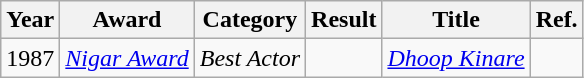<table class="wikitable">
<tr>
<th>Year</th>
<th>Award</th>
<th>Category</th>
<th>Result</th>
<th>Title</th>
<th>Ref.</th>
</tr>
<tr>
<td>1987</td>
<td><em><a href='#'>Nigar Award</a></em></td>
<td><em>Best Actor</em></td>
<td></td>
<td><em><a href='#'>Dhoop Kinare</a></em></td>
<td></td>
</tr>
</table>
